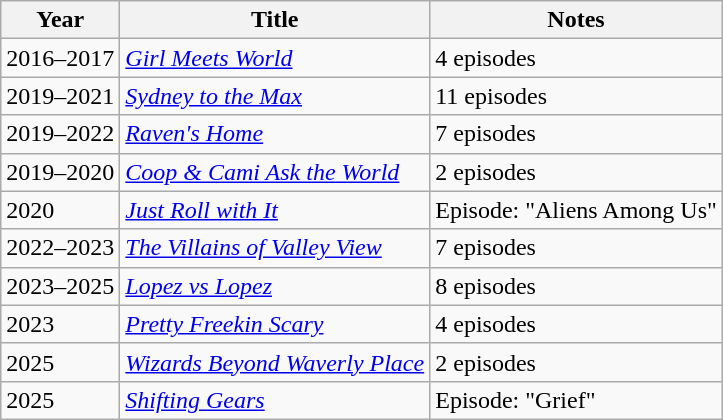<table class="wikitable">
<tr>
<th>Year</th>
<th>Title</th>
<th>Notes</th>
</tr>
<tr>
<td>2016–2017</td>
<td><em><a href='#'>Girl Meets World</a></em></td>
<td>4 episodes</td>
</tr>
<tr>
<td>2019–2021</td>
<td><em><a href='#'>Sydney to the Max</a></em></td>
<td>11 episodes</td>
</tr>
<tr>
<td>2019–2022</td>
<td><em><a href='#'>Raven's Home</a></em></td>
<td>7 episodes</td>
</tr>
<tr>
<td>2019–2020</td>
<td><em><a href='#'>Coop & Cami Ask the World</a></em></td>
<td>2 episodes</td>
</tr>
<tr>
<td>2020</td>
<td><em><a href='#'>Just Roll with It</a></em></td>
<td>Episode: "Aliens Among Us"</td>
</tr>
<tr>
<td>2022–2023</td>
<td><em><a href='#'>The Villains of Valley View</a></em></td>
<td>7 episodes</td>
</tr>
<tr>
<td>2023–2025</td>
<td><em><a href='#'>Lopez vs Lopez</a></em></td>
<td>8 episodes</td>
</tr>
<tr>
<td>2023</td>
<td><em><a href='#'>Pretty Freekin Scary</a></em></td>
<td>4 episodes</td>
</tr>
<tr>
<td>2025</td>
<td><em><a href='#'>Wizards Beyond Waverly Place</a></em></td>
<td>2 episodes</td>
</tr>
<tr>
<td>2025</td>
<td><em><a href='#'>Shifting Gears</a></em></td>
<td>Episode: "Grief"</td>
</tr>
</table>
